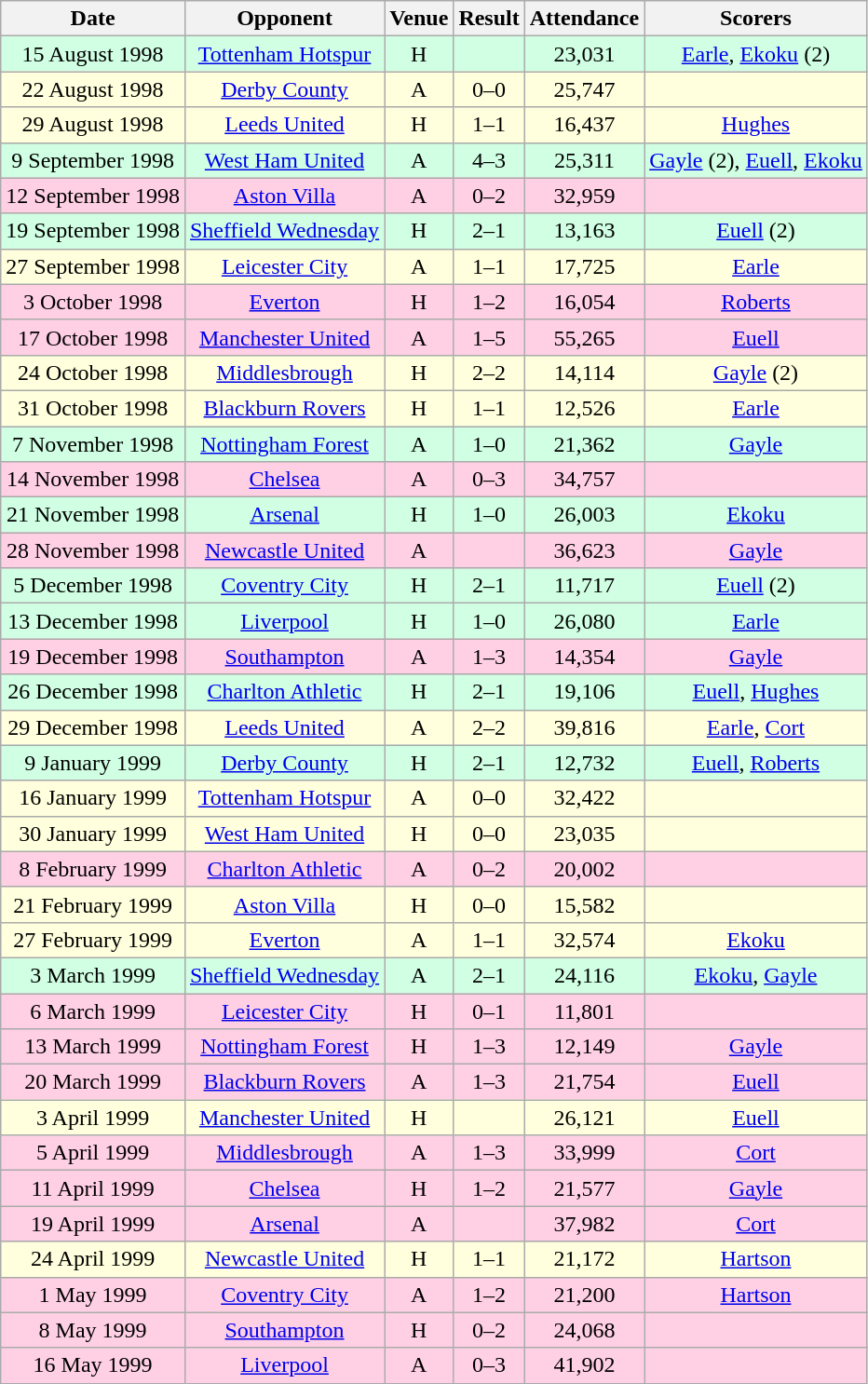<table class="wikitable sortable" style="font-size:100%; text-align:center">
<tr>
<th>Date</th>
<th>Opponent</th>
<th>Venue</th>
<th>Result</th>
<th>Attendance</th>
<th>Scorers</th>
</tr>
<tr style="background-color: #d0ffe3;">
<td>15 August 1998</td>
<td><a href='#'>Tottenham Hotspur</a></td>
<td>H</td>
<td></td>
<td>23,031</td>
<td><a href='#'>Earle</a>, <a href='#'>Ekoku</a> (2)</td>
</tr>
<tr style="background-color: #ffffdd;">
<td>22 August 1998</td>
<td><a href='#'>Derby County</a></td>
<td>A</td>
<td>0–0</td>
<td>25,747</td>
<td></td>
</tr>
<tr style="background-color: #ffffdd;">
<td>29 August 1998</td>
<td><a href='#'>Leeds United</a></td>
<td>H</td>
<td>1–1</td>
<td>16,437</td>
<td><a href='#'>Hughes</a></td>
</tr>
<tr style="background-color: #d0ffe3;">
<td>9 September 1998</td>
<td><a href='#'>West Ham United</a></td>
<td>A</td>
<td>4–3</td>
<td>25,311</td>
<td><a href='#'>Gayle</a> (2), <a href='#'>Euell</a>, <a href='#'>Ekoku</a></td>
</tr>
<tr style="background-color: #ffd0e3;">
<td>12 September 1998</td>
<td><a href='#'>Aston Villa</a></td>
<td>A</td>
<td>0–2</td>
<td>32,959</td>
<td></td>
</tr>
<tr style="background-color: #d0ffe3;">
<td>19 September 1998</td>
<td><a href='#'>Sheffield Wednesday</a></td>
<td>H</td>
<td>2–1</td>
<td>13,163</td>
<td><a href='#'>Euell</a> (2)</td>
</tr>
<tr style="background-color: #ffffdd;">
<td>27 September 1998</td>
<td><a href='#'>Leicester City</a></td>
<td>A</td>
<td>1–1</td>
<td>17,725</td>
<td><a href='#'>Earle</a></td>
</tr>
<tr style="background-color: #ffd0e3;">
<td>3 October 1998</td>
<td><a href='#'>Everton</a></td>
<td>H</td>
<td>1–2</td>
<td>16,054</td>
<td><a href='#'>Roberts</a></td>
</tr>
<tr style="background-color: #ffd0e3;">
<td>17 October 1998</td>
<td><a href='#'>Manchester United</a></td>
<td>A</td>
<td>1–5</td>
<td>55,265</td>
<td><a href='#'>Euell</a></td>
</tr>
<tr style="background-color: #ffffdd;">
<td>24 October 1998</td>
<td><a href='#'>Middlesbrough</a></td>
<td>H</td>
<td>2–2</td>
<td>14,114</td>
<td><a href='#'>Gayle</a> (2)</td>
</tr>
<tr style="background-color: #ffffdd;">
<td>31 October 1998</td>
<td><a href='#'>Blackburn Rovers</a></td>
<td>H</td>
<td>1–1</td>
<td>12,526</td>
<td><a href='#'>Earle</a></td>
</tr>
<tr style="background-color: #d0ffe3;">
<td>7 November 1998</td>
<td><a href='#'>Nottingham Forest</a></td>
<td>A</td>
<td>1–0</td>
<td>21,362</td>
<td><a href='#'>Gayle</a></td>
</tr>
<tr style="background-color: #ffd0e3;">
<td>14 November 1998</td>
<td><a href='#'>Chelsea</a></td>
<td>A</td>
<td>0–3</td>
<td>34,757</td>
<td></td>
</tr>
<tr style="background-color: #d0ffe3;">
<td>21 November 1998</td>
<td><a href='#'>Arsenal</a></td>
<td>H</td>
<td>1–0</td>
<td>26,003</td>
<td><a href='#'>Ekoku</a></td>
</tr>
<tr style="background-color: #ffd0e3;">
<td>28 November 1998</td>
<td><a href='#'>Newcastle United</a></td>
<td>A</td>
<td></td>
<td>36,623</td>
<td><a href='#'>Gayle</a></td>
</tr>
<tr style="background-color: #d0ffe3;">
<td>5 December 1998</td>
<td><a href='#'>Coventry City</a></td>
<td>H</td>
<td>2–1</td>
<td>11,717</td>
<td><a href='#'>Euell</a> (2)</td>
</tr>
<tr style="background-color: #d0ffe3;">
<td>13 December 1998</td>
<td><a href='#'>Liverpool</a></td>
<td>H</td>
<td>1–0</td>
<td>26,080</td>
<td><a href='#'>Earle</a></td>
</tr>
<tr style="background-color: #ffd0e3;">
<td>19 December 1998</td>
<td><a href='#'>Southampton</a></td>
<td>A</td>
<td>1–3</td>
<td>14,354</td>
<td><a href='#'>Gayle</a></td>
</tr>
<tr style="background-color: #d0ffe3;">
<td>26 December 1998</td>
<td><a href='#'>Charlton Athletic</a></td>
<td>H</td>
<td>2–1</td>
<td>19,106</td>
<td><a href='#'>Euell</a>, <a href='#'>Hughes</a></td>
</tr>
<tr style="background-color: #ffffdd;">
<td>29 December 1998</td>
<td><a href='#'>Leeds United</a></td>
<td>A</td>
<td>2–2</td>
<td>39,816</td>
<td><a href='#'>Earle</a>, <a href='#'>Cort</a></td>
</tr>
<tr style="background-color: #d0ffe3;">
<td>9 January 1999</td>
<td><a href='#'>Derby County</a></td>
<td>H</td>
<td>2–1</td>
<td>12,732</td>
<td><a href='#'>Euell</a>, <a href='#'>Roberts</a></td>
</tr>
<tr style="background-color: #ffffdd;">
<td>16 January 1999</td>
<td><a href='#'>Tottenham Hotspur</a></td>
<td>A</td>
<td>0–0</td>
<td>32,422</td>
<td></td>
</tr>
<tr style="background-color: #ffffdd;">
<td>30 January 1999</td>
<td><a href='#'>West Ham United</a></td>
<td>H</td>
<td>0–0</td>
<td>23,035</td>
<td></td>
</tr>
<tr style="background-color: #ffd0e3;">
<td>8 February 1999</td>
<td><a href='#'>Charlton Athletic</a></td>
<td>A</td>
<td>0–2</td>
<td>20,002</td>
<td></td>
</tr>
<tr style="background-color: #ffffdd;">
<td>21 February 1999</td>
<td><a href='#'>Aston Villa</a></td>
<td>H</td>
<td>0–0</td>
<td>15,582</td>
<td></td>
</tr>
<tr style="background-color: #ffffdd;">
<td>27 February 1999</td>
<td><a href='#'>Everton</a></td>
<td>A</td>
<td>1–1</td>
<td>32,574</td>
<td><a href='#'>Ekoku</a></td>
</tr>
<tr style="background-color: #d0ffe3;">
<td>3 March 1999</td>
<td><a href='#'>Sheffield Wednesday</a></td>
<td>A</td>
<td>2–1</td>
<td>24,116</td>
<td><a href='#'>Ekoku</a>, <a href='#'>Gayle</a></td>
</tr>
<tr style="background-color: #ffd0e3;">
<td>6 March 1999</td>
<td><a href='#'>Leicester City</a></td>
<td>H</td>
<td>0–1</td>
<td>11,801</td>
<td></td>
</tr>
<tr style="background-color: #ffd0e3;">
<td>13 March 1999</td>
<td><a href='#'>Nottingham Forest</a></td>
<td>H</td>
<td>1–3</td>
<td>12,149</td>
<td><a href='#'>Gayle</a></td>
</tr>
<tr style="background-color: #ffd0e3;">
<td>20 March 1999</td>
<td><a href='#'>Blackburn Rovers</a></td>
<td>A</td>
<td>1–3</td>
<td>21,754</td>
<td><a href='#'>Euell</a></td>
</tr>
<tr style="background-color: #ffffdd;">
<td>3 April 1999</td>
<td><a href='#'>Manchester United</a></td>
<td>H</td>
<td></td>
<td>26,121</td>
<td><a href='#'>Euell</a></td>
</tr>
<tr style="background-color: #ffd0e3;">
<td>5 April 1999</td>
<td><a href='#'>Middlesbrough</a></td>
<td>A</td>
<td>1–3</td>
<td>33,999</td>
<td><a href='#'>Cort</a></td>
</tr>
<tr style="background-color: #ffd0e3;">
<td>11 April 1999</td>
<td><a href='#'>Chelsea</a></td>
<td>H</td>
<td>1–2</td>
<td>21,577</td>
<td><a href='#'>Gayle</a></td>
</tr>
<tr style="background-color: #ffd0e3;">
<td>19 April 1999</td>
<td><a href='#'>Arsenal</a></td>
<td>A</td>
<td></td>
<td>37,982</td>
<td><a href='#'>Cort</a></td>
</tr>
<tr style="background-color: #ffffdd;">
<td>24 April 1999</td>
<td><a href='#'>Newcastle United</a></td>
<td>H</td>
<td>1–1</td>
<td>21,172</td>
<td><a href='#'>Hartson</a></td>
</tr>
<tr style="background-color: #ffd0e3;">
<td>1 May 1999</td>
<td><a href='#'>Coventry City</a></td>
<td>A</td>
<td>1–2</td>
<td>21,200</td>
<td><a href='#'>Hartson</a></td>
</tr>
<tr style="background-color: #ffd0e3;">
<td>8 May 1999</td>
<td><a href='#'>Southampton</a></td>
<td>H</td>
<td>0–2</td>
<td>24,068</td>
<td></td>
</tr>
<tr style="background-color: #ffd0e3;">
<td>16 May 1999</td>
<td><a href='#'>Liverpool</a></td>
<td>A</td>
<td>0–3</td>
<td>41,902</td>
<td></td>
</tr>
</table>
